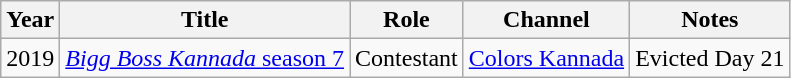<table class="wikitable sortable">
<tr>
<th>Year</th>
<th>Title</th>
<th>Role</th>
<th>Channel</th>
<th>Notes</th>
</tr>
<tr>
<td>2019</td>
<td><a href='#'><em>Bigg Boss Kannada</em> season 7</a></td>
<td>Contestant</td>
<td><a href='#'>Colors Kannada</a></td>
<td>Evicted Day 21</td>
</tr>
</table>
